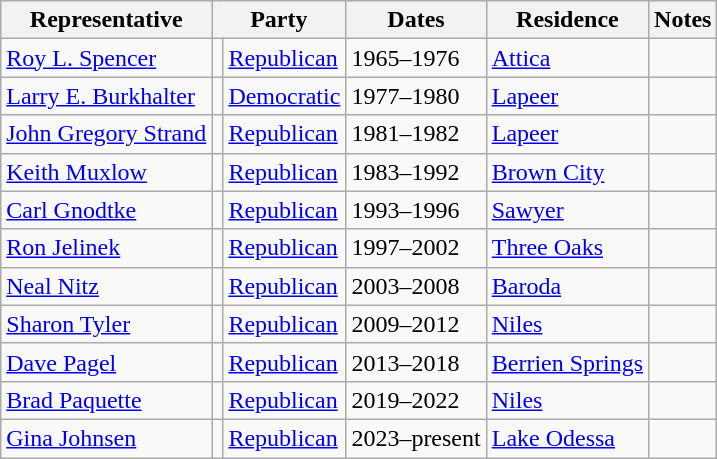<table class=wikitable>
<tr valign=bottom>
<th>Representative</th>
<th colspan="2">Party</th>
<th>Dates</th>
<th>Residence</th>
<th>Notes</th>
</tr>
<tr>
<td><a href='#'>Roy L. Spencer</a></td>
<td bgcolor=></td>
<td><a href='#'>Republican</a></td>
<td>1965–1976</td>
<td><a href='#'>Attica</a></td>
<td></td>
</tr>
<tr>
<td><a href='#'>Larry E. Burkhalter</a></td>
<td bgcolor=></td>
<td><a href='#'>Democratic</a></td>
<td>1977–1980</td>
<td><a href='#'>Lapeer</a></td>
<td></td>
</tr>
<tr>
<td><a href='#'>John Gregory Strand</a></td>
<td bgcolor=></td>
<td><a href='#'>Republican</a></td>
<td>1981–1982</td>
<td><a href='#'>Lapeer</a></td>
<td></td>
</tr>
<tr>
<td><a href='#'>Keith Muxlow</a></td>
<td bgcolor=></td>
<td><a href='#'>Republican</a></td>
<td>1983–1992</td>
<td><a href='#'>Brown City</a></td>
<td></td>
</tr>
<tr>
<td><a href='#'>Carl Gnodtke</a></td>
<td bgcolor=></td>
<td><a href='#'>Republican</a></td>
<td>1993–1996</td>
<td><a href='#'>Sawyer</a></td>
<td></td>
</tr>
<tr>
<td><a href='#'>Ron Jelinek</a></td>
<td bgcolor=></td>
<td><a href='#'>Republican</a></td>
<td>1997–2002</td>
<td><a href='#'>Three Oaks</a></td>
<td></td>
</tr>
<tr>
<td><a href='#'>Neal Nitz</a></td>
<td bgcolor=></td>
<td><a href='#'>Republican</a></td>
<td>2003–2008</td>
<td><a href='#'>Baroda</a></td>
<td></td>
</tr>
<tr>
<td><a href='#'>Sharon Tyler</a></td>
<td bgcolor=></td>
<td><a href='#'>Republican</a></td>
<td>2009–2012</td>
<td><a href='#'>Niles</a></td>
<td></td>
</tr>
<tr>
<td><a href='#'>Dave Pagel</a></td>
<td bgcolor=></td>
<td><a href='#'>Republican</a></td>
<td>2013–2018</td>
<td><a href='#'>Berrien Springs</a></td>
<td></td>
</tr>
<tr>
<td><a href='#'>Brad Paquette</a></td>
<td bgcolor=></td>
<td><a href='#'>Republican</a></td>
<td>2019–2022</td>
<td><a href='#'>Niles</a></td>
<td></td>
</tr>
<tr>
<td><a href='#'>Gina Johnsen</a></td>
<td bgcolor=></td>
<td><a href='#'>Republican</a></td>
<td>2023–present</td>
<td><a href='#'>Lake Odessa</a></td>
<td></td>
</tr>
</table>
